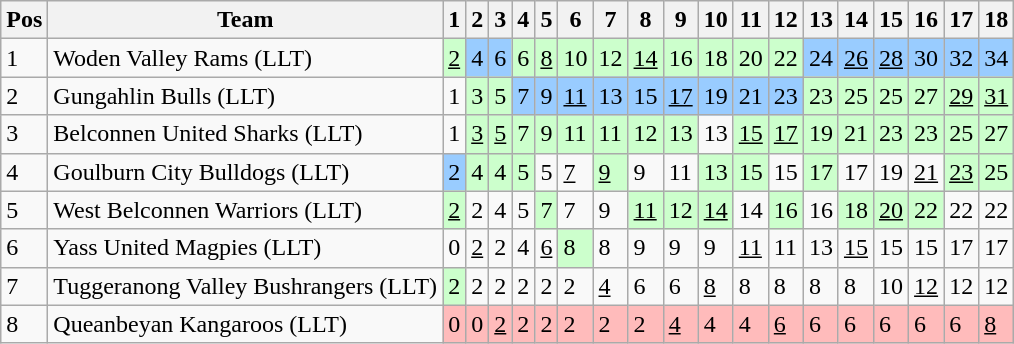<table class="wikitable">
<tr>
<th>Pos</th>
<th>Team</th>
<th>1</th>
<th>2</th>
<th>3</th>
<th>4</th>
<th>5</th>
<th>6</th>
<th>7</th>
<th>8</th>
<th>9</th>
<th>10</th>
<th>11</th>
<th>12</th>
<th>13</th>
<th>14</th>
<th>15</th>
<th>16</th>
<th>17</th>
<th>18</th>
</tr>
<tr>
<td>1</td>
<td> Woden Valley Rams (LLT)</td>
<td style="background:#ccffcc;"><u>2</u></td>
<td style="background:#99ccff;">4</td>
<td style="background:#99ccff;">6</td>
<td style="background:#ccffcc;">6</td>
<td style="background:#ccffcc;"><u>8</u></td>
<td style="background:#ccffcc;">10</td>
<td style="background:#ccffcc;">12</td>
<td style="background:#ccffcc;"><u>14</u></td>
<td style="background:#ccffcc;">16</td>
<td style="background:#ccffcc;">18</td>
<td style="background:#ccffcc;">20</td>
<td style="background:#ccffcc;">22</td>
<td style="background:#99ccff;">24</td>
<td style="background:#99ccff;"><u>26</u></td>
<td style="background:#99ccff;"><u>28</u></td>
<td style="background:#99ccff;">30</td>
<td style="background:#99ccff;">32</td>
<td style="background:#99ccff;">34</td>
</tr>
<tr>
<td>2</td>
<td> Gungahlin Bulls (LLT)</td>
<td>1</td>
<td style="background:#ccffcc;">3</td>
<td style="background:#ccffcc;">5</td>
<td style="background:#99ccff;">7</td>
<td style="background:#99ccff;">9</td>
<td style="background:#99ccff;"><u>11</u></td>
<td style="background:#99ccff;">13</td>
<td style="background:#99ccff;">15</td>
<td style="background:#99ccff;"><u>17</u></td>
<td style="background:#99ccff;">19</td>
<td style="background:#99ccff;">21</td>
<td style="background:#99ccff;">23</td>
<td style="background:#ccffcc;">23</td>
<td style="background:#ccffcc;">25</td>
<td style="background:#ccffcc;">25</td>
<td style="background:#ccffcc;">27</td>
<td style="background:#ccffcc;"><u>29</u></td>
<td style="background:#ccffcc;"><u>31</u></td>
</tr>
<tr>
<td>3</td>
<td> Belconnen United Sharks (LLT)</td>
<td>1</td>
<td style="background:#ccffcc;"><u>3</u></td>
<td style="background:#ccffcc;"><u>5</u></td>
<td style="background:#ccffcc;">7</td>
<td style="background:#ccffcc;">9</td>
<td style="background:#ccffcc;">11</td>
<td style="background:#ccffcc;">11</td>
<td style="background:#ccffcc;">12</td>
<td style="background:#ccffcc;">13</td>
<td>13</td>
<td style="background:#ccffcc;"><u>15</u></td>
<td style="background:#ccffcc;"><u>17</u></td>
<td style="background:#ccffcc;">19</td>
<td style="background:#ccffcc;">21</td>
<td style="background:#ccffcc;">23</td>
<td style="background:#ccffcc;">23</td>
<td style="background:#ccffcc;">25</td>
<td style="background:#ccffcc;">27</td>
</tr>
<tr>
<td>4</td>
<td> Goulburn City Bulldogs (LLT)</td>
<td style="background:#99ccff;">2</td>
<td style="background:#ccffcc;">4</td>
<td style="background:#ccffcc;">4</td>
<td style="background:#ccffcc;">5</td>
<td>5</td>
<td><u>7</u></td>
<td style="background:#ccffcc;"><u>9</u></td>
<td>9</td>
<td>11</td>
<td style="background:#ccffcc;">13</td>
<td style="background:#ccffcc;">15</td>
<td>15</td>
<td style="background:#ccffcc;">17</td>
<td>17</td>
<td>19</td>
<td><u>21</u></td>
<td style="background:#ccffcc;"><u>23</u></td>
<td style="background:#ccffcc;">25</td>
</tr>
<tr>
<td>5</td>
<td> West Belconnen Warriors (LLT)</td>
<td style="background:#ccffcc;"><u>2</u></td>
<td>2</td>
<td>4</td>
<td>5</td>
<td style="background:#ccffcc;">7</td>
<td>7</td>
<td>9</td>
<td style="background:#ccffcc;"><u>11</u></td>
<td style="background:#ccffcc;">12</td>
<td style="background:#ccffcc;"><u>14</u></td>
<td>14</td>
<td style="background:#ccffcc;">16</td>
<td>16</td>
<td style="background:#ccffcc;">18</td>
<td style="background:#ccffcc;"><u>20</u></td>
<td style="background:#ccffcc;">22</td>
<td>22</td>
<td>22</td>
</tr>
<tr>
<td>6</td>
<td> Yass United Magpies (LLT)</td>
<td>0</td>
<td><u>2</u></td>
<td>2</td>
<td>4</td>
<td><u>6</u></td>
<td style="background:#ccffcc;">8</td>
<td>8</td>
<td>9</td>
<td>9</td>
<td>9</td>
<td><u>11</u></td>
<td>11</td>
<td>13</td>
<td><u>15</u></td>
<td>15</td>
<td>15</td>
<td>17</td>
<td>17</td>
</tr>
<tr>
<td>7</td>
<td> Tuggeranong Valley Bushrangers (LLT)</td>
<td style="background:#ccffcc;">2</td>
<td>2</td>
<td>2</td>
<td>2</td>
<td>2</td>
<td>2</td>
<td><u>4</u></td>
<td>6</td>
<td>6</td>
<td><u>8</u></td>
<td>8</td>
<td>8</td>
<td>8</td>
<td>8</td>
<td>10</td>
<td><u>12</u></td>
<td>12</td>
<td>12</td>
</tr>
<tr>
<td>8</td>
<td> Queanbeyan Kangaroos (LLT)</td>
<td style="background:#ffbbbb;">0</td>
<td style="background:#ffbbbb;">0</td>
<td style="background:#ffbbbb;"><u>2</u></td>
<td style="background:#ffbbbb;">2</td>
<td style="background:#ffbbbb;">2</td>
<td style="background:#ffbbbb;">2</td>
<td style="background:#ffbbbb;">2</td>
<td style="background:#ffbbbb;">2</td>
<td style="background:#ffbbbb;"><u>4</u></td>
<td style="background:#ffbbbb;">4</td>
<td style="background:#ffbbbb;">4</td>
<td style="background:#ffbbbb;"><u>6</u></td>
<td style="background:#ffbbbb;">6</td>
<td style="background:#ffbbbb;">6</td>
<td style="background:#ffbbbb;">6</td>
<td style="background:#ffbbbb;">6</td>
<td style="background:#ffbbbb;">6</td>
<td style="background:#ffbbbb;"><u>8</u></td>
</tr>
</table>
